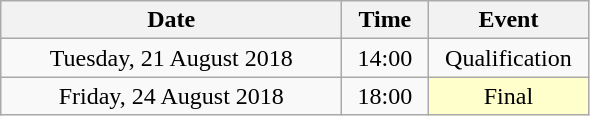<table class = "wikitable" style="text-align:center;">
<tr>
<th width=220>Date</th>
<th width=50>Time</th>
<th width=100>Event</th>
</tr>
<tr>
<td>Tuesday, 21 August 2018</td>
<td>14:00</td>
<td>Qualification</td>
</tr>
<tr>
<td>Friday, 24 August 2018</td>
<td>18:00</td>
<td bgcolor=ffffcc>Final</td>
</tr>
</table>
